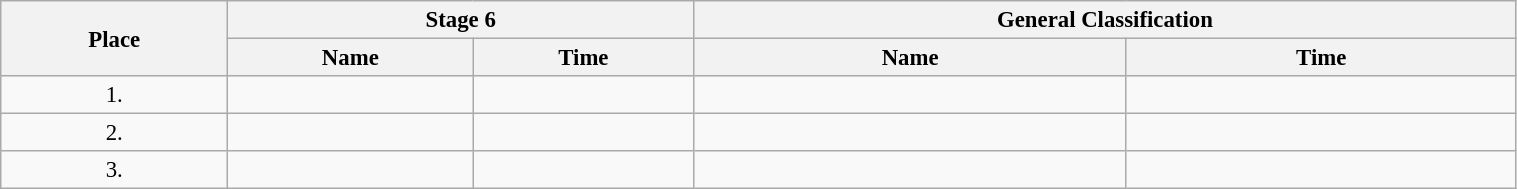<table class=wikitable style="font-size:95%" width="80%">
<tr>
<th rowspan="2">Place</th>
<th colspan="2">Stage 6</th>
<th colspan="2">General Classification</th>
</tr>
<tr>
<th>Name</th>
<th>Time</th>
<th>Name</th>
<th>Time</th>
</tr>
<tr>
<td align="center">1.</td>
<td></td>
<td></td>
<td></td>
<td></td>
</tr>
<tr>
<td align="center">2.</td>
<td></td>
<td></td>
<td></td>
<td></td>
</tr>
<tr>
<td align="center">3.</td>
<td></td>
<td></td>
<td></td>
<td></td>
</tr>
</table>
